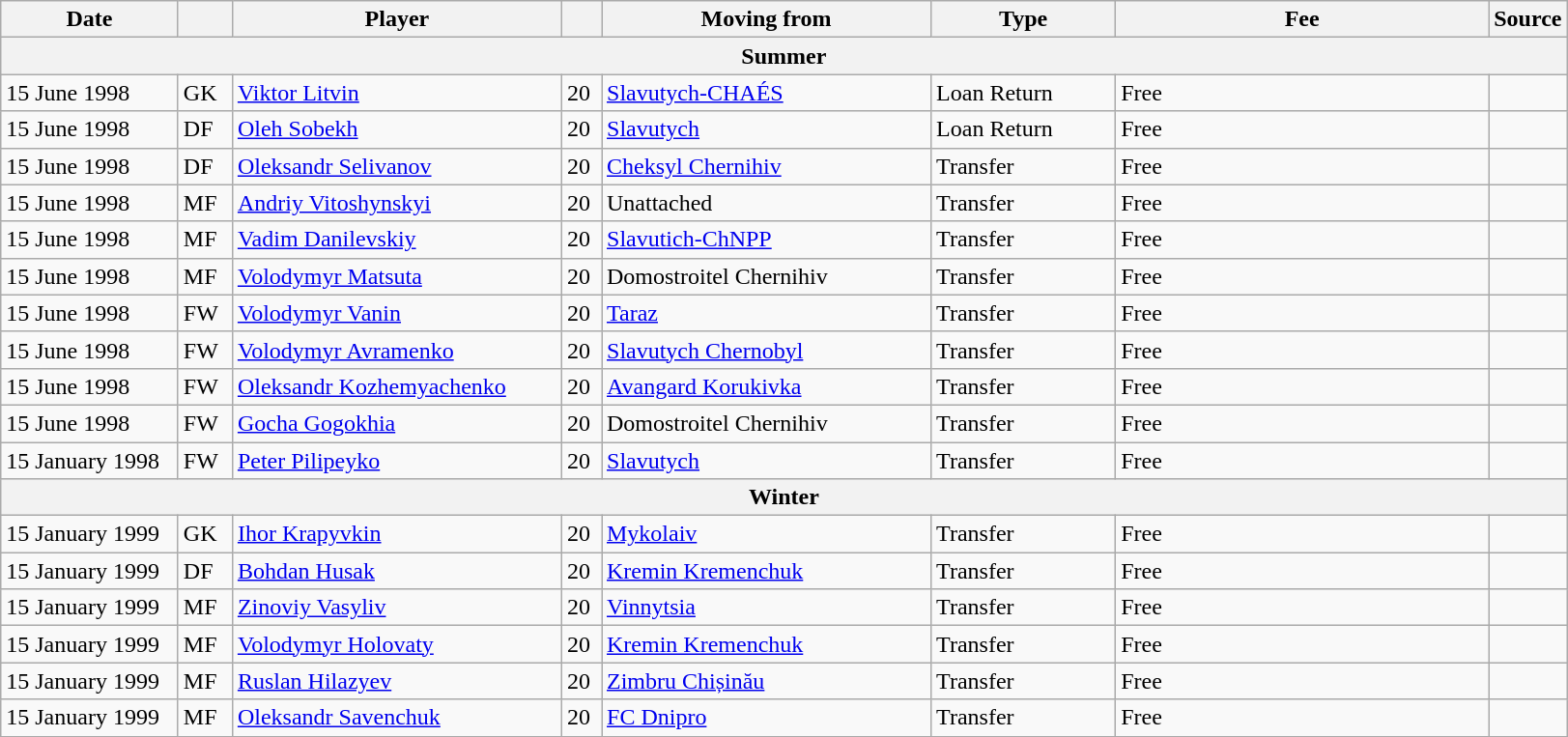<table class="wikitable sortable">
<tr>
<th style="width:115px;">Date</th>
<th style="width:30px;"></th>
<th style="width:220px;">Player</th>
<th style="width:20px;"></th>
<th style="width:220px;">Moving from</th>
<th style="width:120px;" class="unsortable">Type</th>
<th style="width:250px;" class="unsortable">Fee</th>
<th style="width:20px;">Source</th>
</tr>
<tr>
<th colspan=8>Summer</th>
</tr>
<tr>
<td>15 June 1998</td>
<td>GK</td>
<td> <a href='#'>Viktor Litvin</a></td>
<td>20</td>
<td> <a href='#'>Slavutych-CHAÉS</a></td>
<td>Loan Return</td>
<td>Free</td>
<td></td>
</tr>
<tr>
<td>15 June 1998</td>
<td>DF</td>
<td> <a href='#'>Oleh Sobekh</a></td>
<td>20</td>
<td> <a href='#'>Slavutych</a></td>
<td>Loan Return</td>
<td>Free</td>
<td></td>
</tr>
<tr>
<td>15 June 1998</td>
<td>DF</td>
<td> <a href='#'>Oleksandr Selivanov</a></td>
<td>20</td>
<td> <a href='#'>Cheksyl Chernihiv</a></td>
<td>Transfer</td>
<td>Free</td>
<td></td>
</tr>
<tr>
<td>15 June 1998</td>
<td>MF</td>
<td> <a href='#'>Andriy Vitoshynskyi</a></td>
<td>20</td>
<td>Unattached</td>
<td>Transfer</td>
<td>Free</td>
<td></td>
</tr>
<tr>
<td>15 June 1998</td>
<td>MF</td>
<td> <a href='#'>Vadim Danilevskiy</a></td>
<td>20</td>
<td> <a href='#'>Slavutich-ChNPP</a></td>
<td>Transfer</td>
<td>Free</td>
<td></td>
</tr>
<tr>
<td>15 June 1998</td>
<td>MF</td>
<td> <a href='#'>Volodymyr Matsuta</a></td>
<td>20</td>
<td> Domostroitel Chernihiv</td>
<td>Transfer</td>
<td>Free</td>
<td></td>
</tr>
<tr>
<td>15 June 1998</td>
<td>FW</td>
<td> <a href='#'>Volodymyr Vanin</a></td>
<td>20</td>
<td> <a href='#'>Taraz</a></td>
<td>Transfer</td>
<td>Free</td>
<td></td>
</tr>
<tr>
<td>15 June 1998</td>
<td>FW</td>
<td> <a href='#'>Volodymyr Avramenko</a></td>
<td>20</td>
<td> <a href='#'>Slavutych Chernobyl</a></td>
<td>Transfer</td>
<td>Free</td>
<td></td>
</tr>
<tr>
<td>15 June 1998</td>
<td>FW</td>
<td> <a href='#'>Oleksandr Kozhemyachenko</a></td>
<td>20</td>
<td> <a href='#'>Avangard Korukivka</a></td>
<td>Transfer</td>
<td>Free</td>
<td></td>
</tr>
<tr>
<td>15 June 1998</td>
<td>FW</td>
<td> <a href='#'>Gocha Gogokhia</a></td>
<td>20</td>
<td> Domostroitel Chernihiv</td>
<td>Transfer</td>
<td>Free</td>
<td></td>
</tr>
<tr>
<td>15 January 1998</td>
<td>FW</td>
<td> <a href='#'>Peter Pilipeyko</a></td>
<td>20</td>
<td> <a href='#'>Slavutych</a></td>
<td>Transfer</td>
<td>Free</td>
<td></td>
</tr>
<tr>
<th colspan=8>Winter</th>
</tr>
<tr>
<td>15 January 1999</td>
<td>GK</td>
<td> <a href='#'>Ihor Krapyvkin</a></td>
<td>20</td>
<td> <a href='#'>Mykolaiv</a></td>
<td>Transfer</td>
<td>Free</td>
<td></td>
</tr>
<tr>
<td>15 January 1999</td>
<td>DF</td>
<td> <a href='#'>Bohdan Husak</a></td>
<td>20</td>
<td> <a href='#'>Kremin Kremenchuk</a></td>
<td>Transfer</td>
<td>Free</td>
<td></td>
</tr>
<tr>
<td>15 January 1999</td>
<td>MF</td>
<td> <a href='#'>Zinoviy Vasyliv</a></td>
<td>20</td>
<td> <a href='#'>Vinnytsia</a></td>
<td>Transfer</td>
<td>Free</td>
<td></td>
</tr>
<tr>
<td>15 January 1999</td>
<td>MF</td>
<td> <a href='#'>Volodymyr Holovaty</a></td>
<td>20</td>
<td> <a href='#'>Kremin Kremenchuk</a></td>
<td>Transfer</td>
<td>Free</td>
<td></td>
</tr>
<tr>
<td>15 January 1999</td>
<td>MF</td>
<td> <a href='#'>Ruslan Hilazyev</a></td>
<td>20</td>
<td> <a href='#'>Zimbru Chișinău</a></td>
<td>Transfer</td>
<td>Free</td>
<td></td>
</tr>
<tr>
<td>15 January 1999</td>
<td>MF</td>
<td> <a href='#'>Oleksandr Savenchuk</a></td>
<td>20</td>
<td> <a href='#'>FC Dnipro</a></td>
<td>Transfer</td>
<td>Free</td>
<td></td>
</tr>
<tr>
</tr>
</table>
